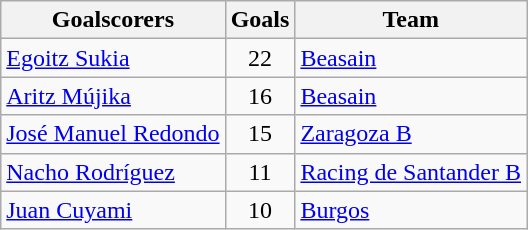<table class="wikitable sortable">
<tr>
<th>Goalscorers</th>
<th>Goals</th>
<th>Team</th>
</tr>
<tr>
<td> <a href='#'>Egoitz Sukia</a></td>
<td align=center>22</td>
<td><a href='#'>Beasain</a></td>
</tr>
<tr>
<td> <a href='#'>Aritz Mújika</a></td>
<td align=center>16</td>
<td><a href='#'>Beasain</a></td>
</tr>
<tr>
<td> <a href='#'>José Manuel Redondo</a></td>
<td align=center>15</td>
<td><a href='#'>Zaragoza B</a></td>
</tr>
<tr>
<td> <a href='#'>Nacho Rodríguez</a></td>
<td align=center>11</td>
<td><a href='#'>Racing de Santander B</a></td>
</tr>
<tr>
<td> <a href='#'>Juan Cuyami</a></td>
<td align=center>10</td>
<td><a href='#'>Burgos</a></td>
</tr>
</table>
